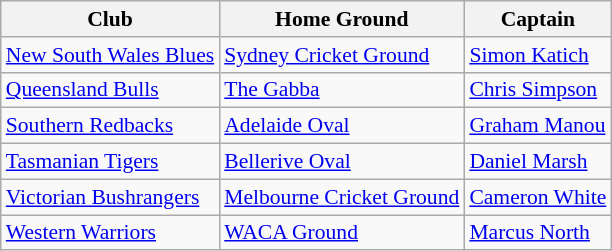<table class="wikitable" style="font-size:90%;">
<tr>
<th>Club</th>
<th>Home Ground</th>
<th>Captain</th>
</tr>
<tr>
<td><a href='#'>New South Wales Blues</a></td>
<td><a href='#'>Sydney Cricket Ground</a></td>
<td><a href='#'>Simon Katich</a></td>
</tr>
<tr>
<td><a href='#'>Queensland Bulls</a></td>
<td><a href='#'>The Gabba</a></td>
<td><a href='#'>Chris Simpson</a></td>
</tr>
<tr>
<td><a href='#'>Southern Redbacks</a></td>
<td><a href='#'>Adelaide Oval</a></td>
<td><a href='#'>Graham Manou</a></td>
</tr>
<tr>
<td><a href='#'>Tasmanian Tigers</a></td>
<td><a href='#'>Bellerive Oval</a></td>
<td><a href='#'>Daniel Marsh</a></td>
</tr>
<tr>
<td><a href='#'>Victorian Bushrangers</a></td>
<td><a href='#'>Melbourne Cricket Ground</a></td>
<td><a href='#'>Cameron White</a></td>
</tr>
<tr>
<td><a href='#'>Western Warriors</a></td>
<td><a href='#'>WACA Ground</a></td>
<td><a href='#'>Marcus North</a></td>
</tr>
</table>
